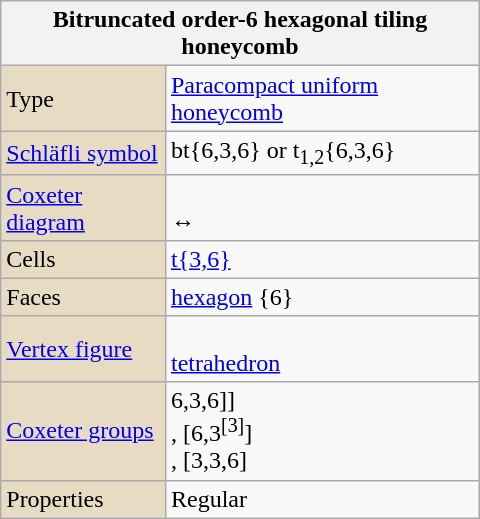<table class="wikitable" align="right" style="margin-left:10px" width="320">
<tr>
<th bgcolor=#e7dcc3 colspan=2>Bitruncated order-6 hexagonal tiling honeycomb</th>
</tr>
<tr>
<td bgcolor=#e7dcc3>Type</td>
<td><a href='#'>Paracompact uniform honeycomb</a></td>
</tr>
<tr>
<td bgcolor=#e7dcc3><a href='#'>Schläfli symbol</a></td>
<td>bt{6,3,6} or t<sub>1,2</sub>{6,3,6}</td>
</tr>
<tr>
<td bgcolor=#e7dcc3><a href='#'>Coxeter diagram</a></td>
<td><br> ↔ <br></td>
</tr>
<tr>
<td bgcolor=#e7dcc3>Cells</td>
<td><a href='#'>t{3,6}</a> </td>
</tr>
<tr>
<td bgcolor=#e7dcc3>Faces</td>
<td><a href='#'>hexagon</a> {6}</td>
</tr>
<tr>
<td bgcolor=#e7dcc3><a href='#'>Vertex figure</a></td>
<td><br><a href='#'>tetrahedron</a></td>
</tr>
<tr>
<td bgcolor=#e7dcc3><a href='#'>Coxeter groups</a></td>
<td>6,3,6]]<br>, [6,3<sup>[3]</sup>]<br>, [3,3,6]</td>
</tr>
<tr>
<td bgcolor=#e7dcc3>Properties</td>
<td>Regular</td>
</tr>
</table>
